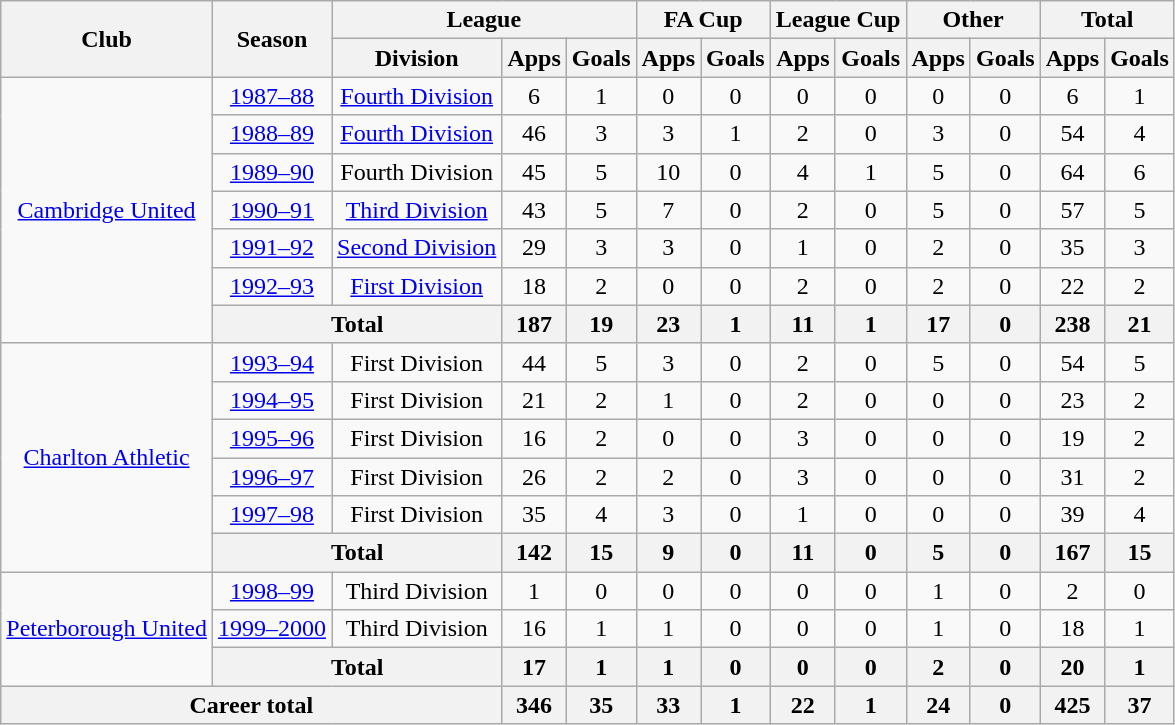<table class="wikitable" style="text-align: center;">
<tr>
<th rowspan=2>Club</th>
<th rowspan=2>Season</th>
<th colspan=3>League</th>
<th colspan=2>FA Cup</th>
<th colspan=2>League Cup</th>
<th colspan=2>Other</th>
<th colspan=2>Total</th>
</tr>
<tr>
<th>Division</th>
<th>Apps</th>
<th>Goals</th>
<th>Apps</th>
<th>Goals</th>
<th>Apps</th>
<th>Goals</th>
<th>Apps</th>
<th>Goals</th>
<th>Apps</th>
<th>Goals</th>
</tr>
<tr>
<td rowspan=7><a href='#'>Cambridge United</a></td>
<td><a href='#'>1987–88</a></td>
<td><a href='#'>Fourth Division</a></td>
<td>6</td>
<td>1</td>
<td>0</td>
<td>0</td>
<td>0</td>
<td>0</td>
<td>0</td>
<td>0</td>
<td>6</td>
<td>1</td>
</tr>
<tr>
<td><a href='#'>1988–89</a></td>
<td><a href='#'>Fourth Division</a></td>
<td>46</td>
<td>3</td>
<td>3</td>
<td>1</td>
<td>2</td>
<td>0</td>
<td>3</td>
<td>0</td>
<td>54</td>
<td>4</td>
</tr>
<tr>
<td><a href='#'>1989–90</a></td>
<td>Fourth Division</td>
<td>45</td>
<td>5</td>
<td>10</td>
<td>0</td>
<td>4</td>
<td>1</td>
<td>5</td>
<td>0</td>
<td>64</td>
<td>6</td>
</tr>
<tr>
<td><a href='#'>1990–91</a></td>
<td><a href='#'>Third Division</a></td>
<td>43</td>
<td>5</td>
<td>7</td>
<td>0</td>
<td>2</td>
<td>0</td>
<td>5</td>
<td>0</td>
<td>57</td>
<td>5</td>
</tr>
<tr>
<td><a href='#'>1991–92</a></td>
<td><a href='#'>Second Division</a></td>
<td>29</td>
<td>3</td>
<td>3</td>
<td>0</td>
<td>1</td>
<td>0</td>
<td>2</td>
<td>0</td>
<td>35</td>
<td>3</td>
</tr>
<tr>
<td><a href='#'>1992–93</a></td>
<td><a href='#'>First Division</a></td>
<td>18</td>
<td>2</td>
<td>0</td>
<td>0</td>
<td>2</td>
<td>0</td>
<td>2</td>
<td>0</td>
<td>22</td>
<td>2</td>
</tr>
<tr>
<th colspan=2>Total</th>
<th>187</th>
<th>19</th>
<th>23</th>
<th>1</th>
<th>11</th>
<th>1</th>
<th>17</th>
<th>0</th>
<th>238</th>
<th>21</th>
</tr>
<tr>
<td rowspan=6><a href='#'>Charlton Athletic</a></td>
<td><a href='#'>1993–94</a></td>
<td>First Division</td>
<td>44</td>
<td>5</td>
<td>3</td>
<td>0</td>
<td>2</td>
<td>0</td>
<td>5</td>
<td>0</td>
<td>54</td>
<td>5</td>
</tr>
<tr>
<td><a href='#'>1994–95</a></td>
<td>First Division</td>
<td>21</td>
<td>2</td>
<td>1</td>
<td>0</td>
<td>2</td>
<td>0</td>
<td>0</td>
<td>0</td>
<td>23</td>
<td>2</td>
</tr>
<tr>
<td><a href='#'>1995–96</a></td>
<td>First Division</td>
<td>16</td>
<td>2</td>
<td>0</td>
<td>0</td>
<td>3</td>
<td>0</td>
<td>0</td>
<td>0</td>
<td>19</td>
<td>2</td>
</tr>
<tr>
<td><a href='#'>1996–97</a></td>
<td>First Division</td>
<td>26</td>
<td>2</td>
<td>2</td>
<td>0</td>
<td>3</td>
<td>0</td>
<td>0</td>
<td>0</td>
<td>31</td>
<td>2</td>
</tr>
<tr>
<td><a href='#'>1997–98</a></td>
<td>First Division</td>
<td>35</td>
<td>4</td>
<td>3</td>
<td>0</td>
<td>1</td>
<td>0</td>
<td>0</td>
<td>0</td>
<td>39</td>
<td>4</td>
</tr>
<tr>
<th colspan=2>Total</th>
<th>142</th>
<th>15</th>
<th>9</th>
<th>0</th>
<th>11</th>
<th>0</th>
<th>5</th>
<th>0</th>
<th>167</th>
<th>15</th>
</tr>
<tr>
<td rowspan=3><a href='#'>Peterborough United</a></td>
<td><a href='#'>1998–99</a></td>
<td>Third Division</td>
<td>1</td>
<td>0</td>
<td>0</td>
<td>0</td>
<td>0</td>
<td>0</td>
<td>1</td>
<td>0</td>
<td>2</td>
<td>0</td>
</tr>
<tr>
<td><a href='#'>1999–2000</a></td>
<td>Third Division</td>
<td>16</td>
<td>1</td>
<td>1</td>
<td>0</td>
<td>0</td>
<td>0</td>
<td>1</td>
<td>0</td>
<td>18</td>
<td>1</td>
</tr>
<tr>
<th colspan=2>Total</th>
<th>17</th>
<th>1</th>
<th>1</th>
<th>0</th>
<th>0</th>
<th>0</th>
<th>2</th>
<th>0</th>
<th>20</th>
<th>1</th>
</tr>
<tr>
<th colspan=3>Career total</th>
<th>346</th>
<th>35</th>
<th>33</th>
<th>1</th>
<th>22</th>
<th>1</th>
<th>24</th>
<th>0</th>
<th>425</th>
<th>37</th>
</tr>
</table>
